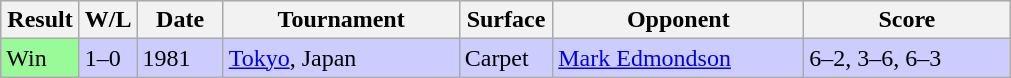<table class="sortable wikitable">
<tr style="background:#eeeeee;">
<th style="width:45px">Result</th>
<th style="width:30px" class="unsortable">W/L</th>
<th style="width:50px">Date</th>
<th style="width:150px">Tournament</th>
<th style="width:55px">Surface</th>
<th style="width:160px">Opponent</th>
<th style="width:130px" class="unsortable">Score</th>
</tr>
<tr bgcolor=CCCCFF>
<td style="background:#98fb98;">Win</td>
<td>1–0</td>
<td>1981</td>
<td><a href='#'>Tokyo</a>, Japan</td>
<td>Carpet</td>
<td> <a href='#'>Mark Edmondson</a></td>
<td>6–2, 3–6, 6–3</td>
</tr>
</table>
